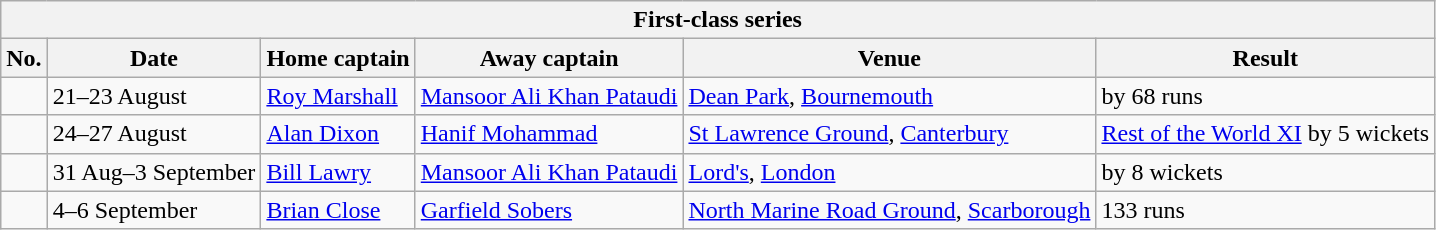<table class="wikitable">
<tr>
<th colspan="9">First-class series</th>
</tr>
<tr>
<th>No.</th>
<th>Date</th>
<th>Home captain</th>
<th>Away captain</th>
<th>Venue</th>
<th>Result</th>
</tr>
<tr>
<td></td>
<td>21–23 August</td>
<td> <a href='#'>Roy Marshall</a></td>
<td><a href='#'>Mansoor Ali Khan Pataudi</a></td>
<td><a href='#'>Dean Park</a>, <a href='#'>Bournemouth</a></td>
<td> by 68 runs</td>
</tr>
<tr>
<td></td>
<td>24–27 August</td>
<td> <a href='#'>Alan Dixon</a></td>
<td><a href='#'>Hanif Mohammad</a></td>
<td><a href='#'>St Lawrence Ground</a>, <a href='#'>Canterbury</a></td>
<td><a href='#'>Rest of the World XI</a> by 5 wickets</td>
</tr>
<tr>
<td></td>
<td>31 Aug–3 September</td>
<td> <a href='#'>Bill Lawry</a></td>
<td><a href='#'>Mansoor Ali Khan Pataudi</a></td>
<td><a href='#'>Lord's</a>, <a href='#'>London</a></td>
<td> by 8 wickets</td>
</tr>
<tr>
<td></td>
<td>4–6 September</td>
<td> <a href='#'>Brian Close</a></td>
<td><a href='#'>Garfield Sobers</a></td>
<td><a href='#'>North Marine Road Ground</a>, <a href='#'>Scarborough</a></td>
<td> 133 runs</td>
</tr>
</table>
